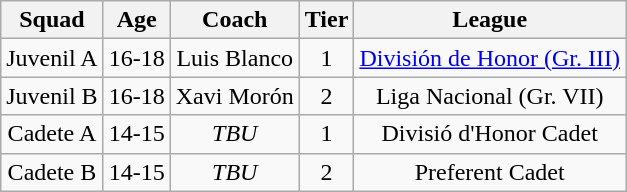<table class="wikitable" style="text-align: center;">
<tr>
<th>Squad</th>
<th>Age</th>
<th>Coach</th>
<th>Tier</th>
<th>League</th>
</tr>
<tr>
<td>Juvenil A</td>
<td>16-18</td>
<td>Luis Blanco</td>
<td>1</td>
<td><a href='#'>División de Honor (Gr. III)</a></td>
</tr>
<tr>
<td>Juvenil B</td>
<td>16-18</td>
<td>Xavi Morón</td>
<td>2</td>
<td>Liga Nacional (Gr. VII)</td>
</tr>
<tr>
<td>Cadete A</td>
<td>14-15</td>
<td><em>TBU</em></td>
<td>1</td>
<td>Divisió d'Honor Cadet</td>
</tr>
<tr>
<td>Cadete B</td>
<td>14-15</td>
<td><em>TBU</em></td>
<td>2</td>
<td>Preferent Cadet</td>
</tr>
</table>
